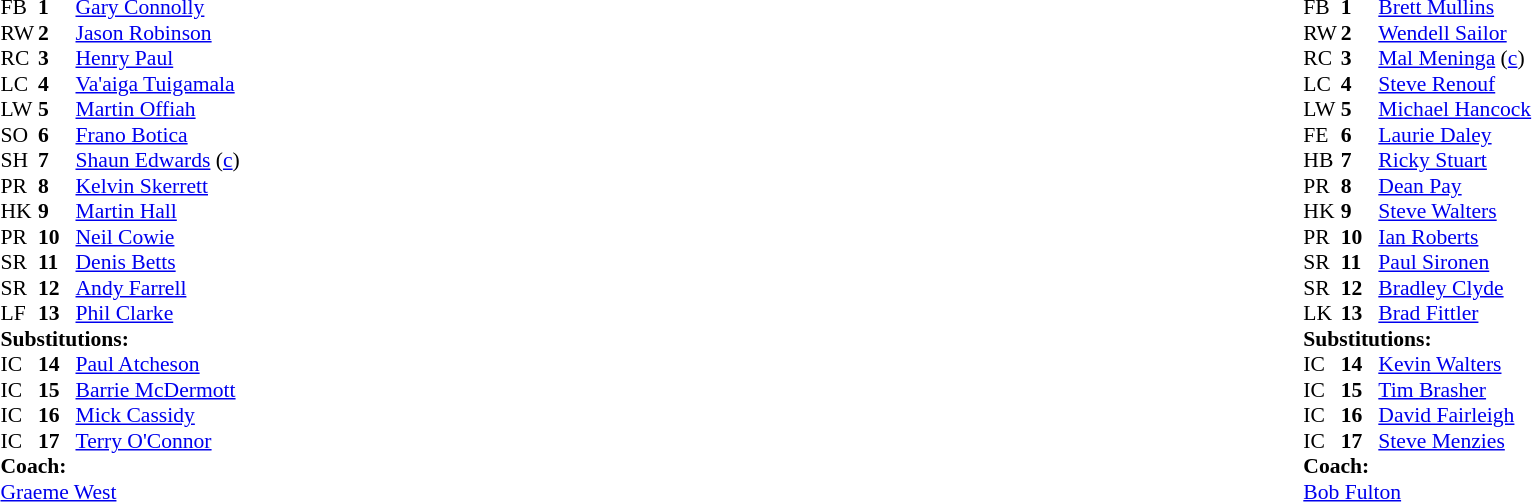<table width="100%">
<tr>
<td valign="top" width="50%"><br><table style="font-size: 90%" cellspacing="0" cellpadding="0">
<tr>
<th width="25"></th>
<th width="25"></th>
</tr>
<tr>
<td>FB</td>
<td><strong>1</strong></td>
<td><a href='#'>Gary Connolly</a></td>
</tr>
<tr>
<td>RW</td>
<td><strong>2</strong></td>
<td><a href='#'>Jason Robinson</a></td>
</tr>
<tr>
<td>RC</td>
<td><strong>3</strong></td>
<td><a href='#'>Henry Paul</a></td>
</tr>
<tr>
<td>LC</td>
<td><strong>4</strong></td>
<td><a href='#'>Va'aiga Tuigamala</a></td>
</tr>
<tr>
<td>LW</td>
<td><strong>5</strong></td>
<td><a href='#'>Martin Offiah</a></td>
</tr>
<tr>
<td>SO</td>
<td><strong>6</strong></td>
<td><a href='#'>Frano Botica</a></td>
</tr>
<tr>
<td>SH</td>
<td><strong>7</strong></td>
<td><a href='#'>Shaun Edwards</a> (<a href='#'>c</a>)</td>
</tr>
<tr>
<td>PR</td>
<td><strong>8</strong></td>
<td><a href='#'>Kelvin Skerrett</a></td>
</tr>
<tr>
<td>HK</td>
<td><strong>9</strong></td>
<td><a href='#'>Martin Hall</a></td>
</tr>
<tr>
<td>PR</td>
<td><strong>10</strong></td>
<td><a href='#'>Neil Cowie</a></td>
</tr>
<tr>
<td>SR</td>
<td><strong>11</strong></td>
<td><a href='#'>Denis Betts</a></td>
</tr>
<tr>
<td>SR</td>
<td><strong>12</strong></td>
<td><a href='#'>Andy Farrell</a></td>
</tr>
<tr>
<td>LF</td>
<td><strong>13</strong></td>
<td><a href='#'>Phil Clarke</a></td>
</tr>
<tr>
<td colspan=3><strong>Substitutions:</strong></td>
</tr>
<tr>
<td>IC</td>
<td><strong>14</strong></td>
<td><a href='#'>Paul Atcheson</a></td>
</tr>
<tr>
<td>IC</td>
<td><strong>15</strong></td>
<td><a href='#'>Barrie McDermott</a></td>
</tr>
<tr>
<td>IC</td>
<td><strong>16</strong></td>
<td><a href='#'>Mick Cassidy</a></td>
</tr>
<tr>
<td>IC</td>
<td><strong>17</strong></td>
<td><a href='#'>Terry O'Connor</a></td>
</tr>
<tr>
<td colspan=3><strong>Coach:</strong></td>
</tr>
<tr>
<td colspan="4"> <a href='#'>Graeme West</a></td>
</tr>
</table>
</td>
<td valign="top" width="50%"><br><table style="font-size: 90%" cellspacing="0" cellpadding="0" align="center">
<tr>
<th width="25"></th>
<th width="25"></th>
</tr>
<tr>
<td>FB</td>
<td><strong>1</strong></td>
<td><a href='#'>Brett Mullins</a></td>
</tr>
<tr>
<td>RW</td>
<td><strong>2</strong></td>
<td><a href='#'>Wendell Sailor</a></td>
</tr>
<tr>
<td>RC</td>
<td><strong>3</strong></td>
<td><a href='#'>Mal Meninga</a> (<a href='#'>c</a>)</td>
</tr>
<tr>
<td>LC</td>
<td><strong>4</strong></td>
<td><a href='#'>Steve Renouf</a></td>
</tr>
<tr>
<td>LW</td>
<td><strong>5</strong></td>
<td><a href='#'>Michael Hancock</a></td>
</tr>
<tr>
<td>FE</td>
<td><strong>6</strong></td>
<td><a href='#'>Laurie Daley</a></td>
</tr>
<tr>
<td>HB</td>
<td><strong>7</strong></td>
<td><a href='#'>Ricky Stuart</a></td>
</tr>
<tr>
<td>PR</td>
<td><strong>8</strong></td>
<td><a href='#'>Dean Pay</a></td>
</tr>
<tr>
<td>HK</td>
<td><strong>9</strong></td>
<td><a href='#'>Steve Walters</a></td>
</tr>
<tr>
<td>PR</td>
<td><strong>10</strong></td>
<td><a href='#'>Ian Roberts</a></td>
</tr>
<tr>
<td>SR</td>
<td><strong>11</strong></td>
<td><a href='#'>Paul Sironen</a></td>
</tr>
<tr>
<td>SR</td>
<td><strong>12</strong></td>
<td><a href='#'>Bradley Clyde</a></td>
</tr>
<tr>
<td>LK</td>
<td><strong>13</strong></td>
<td><a href='#'>Brad Fittler</a></td>
</tr>
<tr>
<td colspan=3><strong>Substitutions:</strong></td>
</tr>
<tr>
<td>IC</td>
<td><strong>14</strong></td>
<td><a href='#'>Kevin Walters</a></td>
</tr>
<tr>
<td>IC</td>
<td><strong>15</strong></td>
<td><a href='#'>Tim Brasher</a></td>
</tr>
<tr>
<td>IC</td>
<td><strong>16</strong></td>
<td><a href='#'>David Fairleigh</a></td>
</tr>
<tr>
<td>IC</td>
<td><strong>17</strong></td>
<td><a href='#'>Steve Menzies</a></td>
</tr>
<tr>
<td colspan=3><strong>Coach:</strong></td>
</tr>
<tr>
<td colspan="4"> <a href='#'>Bob Fulton</a></td>
</tr>
</table>
</td>
</tr>
</table>
